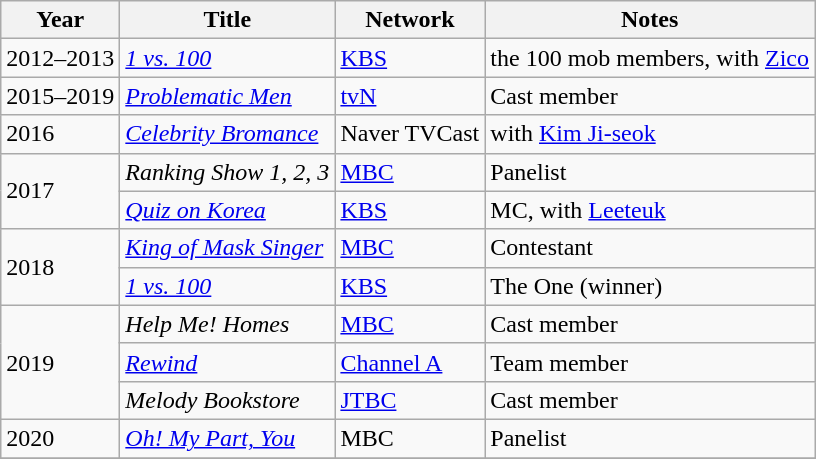<table class="wikitable">
<tr>
<th>Year</th>
<th>Title</th>
<th>Network</th>
<th>Notes</th>
</tr>
<tr>
<td>2012–2013</td>
<td><em><a href='#'>1 vs. 100</a></em></td>
<td><a href='#'>KBS</a></td>
<td>the 100 mob members, with <a href='#'>Zico</a></td>
</tr>
<tr>
<td>2015–2019</td>
<td><em><a href='#'>Problematic Men</a></em></td>
<td><a href='#'>tvN</a></td>
<td>Cast member</td>
</tr>
<tr>
<td>2016</td>
<td><em><a href='#'>Celebrity Bromance</a></em></td>
<td>Naver TVCast</td>
<td>with <a href='#'>Kim Ji-seok</a></td>
</tr>
<tr>
<td rowspan="2">2017</td>
<td><em>Ranking Show 1, 2, 3</em></td>
<td><a href='#'>MBC</a></td>
<td>Panelist</td>
</tr>
<tr>
<td><em><a href='#'>Quiz on Korea</a></em></td>
<td><a href='#'>KBS</a></td>
<td>MC, with <a href='#'>Leeteuk</a></td>
</tr>
<tr>
<td rowspan="2">2018</td>
<td><em><a href='#'>King of Mask Singer</a></em></td>
<td><a href='#'>MBC</a></td>
<td>Contestant</td>
</tr>
<tr>
<td><em><a href='#'>1 vs. 100</a></em></td>
<td><a href='#'>KBS</a></td>
<td>The One (winner)</td>
</tr>
<tr>
<td rowspan="3">2019</td>
<td><em>Help Me! Homes</em></td>
<td><a href='#'>MBC</a></td>
<td>Cast member</td>
</tr>
<tr>
<td><em><a href='#'>Rewind</a></em></td>
<td><a href='#'>Channel A</a></td>
<td>Team member</td>
</tr>
<tr>
<td><em>Melody Bookstore</em></td>
<td><a href='#'>JTBC</a></td>
<td>Cast member</td>
</tr>
<tr>
<td>2020</td>
<td><em><a href='#'>Oh! My Part, You</a></em></td>
<td>MBC</td>
<td>Panelist</td>
</tr>
<tr>
</tr>
</table>
